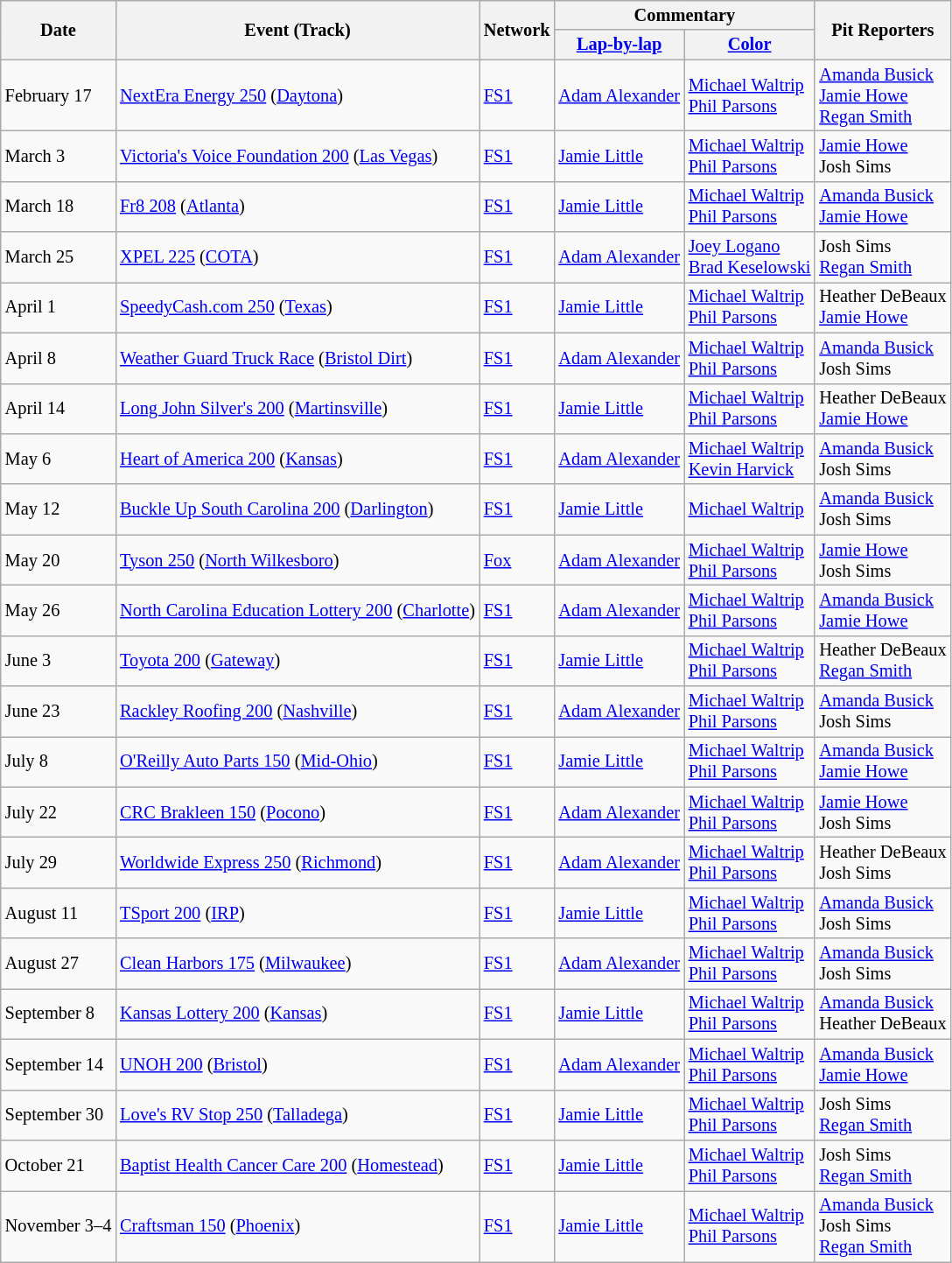<table class="wikitable" style="font-size: 85%;">
<tr>
<th rowspan=2>Date</th>
<th rowspan=2>Event (Track)</th>
<th rowspan=2>Network</th>
<th colspan=2>Commentary</th>
<th rowspan=2>Pit Reporters</th>
</tr>
<tr>
<th><a href='#'>Lap-by-lap</a></th>
<th><a href='#'>Color</a></th>
</tr>
<tr>
<td>February 17</td>
<td><a href='#'>NextEra Energy 250</a> (<a href='#'>Daytona</a>)</td>
<td><a href='#'>FS1</a></td>
<td><a href='#'>Adam Alexander</a></td>
<td><a href='#'>Michael Waltrip</a><br><a href='#'>Phil Parsons</a></td>
<td><a href='#'>Amanda Busick</a><br><a href='#'>Jamie Howe</a><br><a href='#'>Regan Smith</a></td>
</tr>
<tr>
<td>March 3</td>
<td><a href='#'>Victoria's Voice Foundation 200</a> (<a href='#'>Las Vegas</a>)</td>
<td><a href='#'>FS1</a></td>
<td><a href='#'>Jamie Little</a></td>
<td><a href='#'>Michael Waltrip</a><br><a href='#'>Phil Parsons</a></td>
<td><a href='#'>Jamie Howe</a><br>Josh Sims</td>
</tr>
<tr>
<td>March 18</td>
<td><a href='#'>Fr8 208</a> (<a href='#'>Atlanta</a>)</td>
<td><a href='#'>FS1</a></td>
<td><a href='#'>Jamie Little</a></td>
<td><a href='#'>Michael Waltrip</a><br><a href='#'>Phil Parsons</a></td>
<td><a href='#'>Amanda Busick</a><br><a href='#'>Jamie Howe</a></td>
</tr>
<tr>
<td>March 25</td>
<td><a href='#'>XPEL 225</a> (<a href='#'>COTA</a>)</td>
<td><a href='#'>FS1</a></td>
<td><a href='#'>Adam Alexander</a></td>
<td><a href='#'>Joey Logano</a><br><a href='#'>Brad Keselowski</a></td>
<td>Josh Sims<br><a href='#'>Regan Smith</a></td>
</tr>
<tr>
<td>April 1</td>
<td><a href='#'>SpeedyCash.com 250</a> (<a href='#'>Texas</a>)</td>
<td><a href='#'>FS1</a></td>
<td><a href='#'>Jamie Little</a></td>
<td><a href='#'>Michael Waltrip</a><br><a href='#'>Phil Parsons</a></td>
<td>Heather DeBeaux<br><a href='#'>Jamie Howe</a></td>
</tr>
<tr>
<td>April 8</td>
<td><a href='#'>Weather Guard Truck Race</a> (<a href='#'>Bristol Dirt</a>)</td>
<td><a href='#'>FS1</a></td>
<td><a href='#'>Adam Alexander</a></td>
<td><a href='#'>Michael Waltrip</a><br><a href='#'>Phil Parsons</a></td>
<td><a href='#'>Amanda Busick</a><br>Josh Sims</td>
</tr>
<tr>
<td>April 14</td>
<td><a href='#'>Long John Silver's 200</a> (<a href='#'>Martinsville</a>)</td>
<td><a href='#'>FS1</a></td>
<td><a href='#'>Jamie Little</a></td>
<td><a href='#'>Michael Waltrip</a><br><a href='#'>Phil Parsons</a></td>
<td>Heather DeBeaux<br><a href='#'>Jamie Howe</a></td>
</tr>
<tr>
<td>May 6</td>
<td><a href='#'>Heart of America 200</a> (<a href='#'>Kansas</a>)</td>
<td><a href='#'>FS1</a></td>
<td><a href='#'>Adam Alexander</a></td>
<td><a href='#'>Michael Waltrip</a><br><a href='#'>Kevin Harvick</a></td>
<td><a href='#'>Amanda Busick</a><br>Josh Sims</td>
</tr>
<tr>
<td>May 12</td>
<td><a href='#'>Buckle Up South Carolina 200</a> (<a href='#'>Darlington</a>)</td>
<td><a href='#'>FS1</a></td>
<td><a href='#'>Jamie Little</a></td>
<td><a href='#'>Michael Waltrip</a></td>
<td><a href='#'>Amanda Busick</a><br>Josh Sims</td>
</tr>
<tr>
<td>May 20</td>
<td><a href='#'>Tyson 250</a> (<a href='#'>North Wilkesboro</a>)</td>
<td><a href='#'>Fox</a></td>
<td><a href='#'>Adam Alexander</a></td>
<td><a href='#'>Michael Waltrip</a><br><a href='#'>Phil Parsons</a></td>
<td><a href='#'>Jamie Howe</a><br>Josh Sims</td>
</tr>
<tr>
<td>May 26</td>
<td><a href='#'>North Carolina Education Lottery 200</a> (<a href='#'>Charlotte</a>)</td>
<td><a href='#'>FS1</a></td>
<td><a href='#'>Adam Alexander</a></td>
<td><a href='#'>Michael Waltrip</a><br><a href='#'>Phil Parsons</a></td>
<td><a href='#'>Amanda Busick</a><br><a href='#'>Jamie Howe</a></td>
</tr>
<tr>
<td>June 3</td>
<td><a href='#'>Toyota 200</a> (<a href='#'>Gateway</a>)</td>
<td><a href='#'>FS1</a></td>
<td><a href='#'>Jamie Little</a></td>
<td><a href='#'>Michael Waltrip</a><br><a href='#'>Phil Parsons</a></td>
<td>Heather DeBeaux<br><a href='#'>Regan Smith</a></td>
</tr>
<tr>
<td>June 23</td>
<td><a href='#'>Rackley Roofing 200</a> (<a href='#'>Nashville</a>)</td>
<td><a href='#'>FS1</a></td>
<td><a href='#'>Adam Alexander</a></td>
<td><a href='#'>Michael Waltrip</a><br><a href='#'>Phil Parsons</a></td>
<td><a href='#'>Amanda Busick</a><br>Josh Sims</td>
</tr>
<tr>
<td>July 8</td>
<td><a href='#'>O'Reilly Auto Parts 150</a> (<a href='#'>Mid-Ohio</a>)</td>
<td><a href='#'>FS1</a></td>
<td><a href='#'>Jamie Little</a></td>
<td><a href='#'>Michael Waltrip</a><br><a href='#'>Phil Parsons</a></td>
<td><a href='#'>Amanda Busick</a><br><a href='#'>Jamie Howe</a></td>
</tr>
<tr>
<td>July 22</td>
<td><a href='#'>CRC Brakleen 150</a> (<a href='#'>Pocono</a>)</td>
<td><a href='#'>FS1</a></td>
<td><a href='#'>Adam Alexander</a></td>
<td><a href='#'>Michael Waltrip</a><br><a href='#'>Phil Parsons</a></td>
<td><a href='#'>Jamie Howe</a><br>Josh Sims</td>
</tr>
<tr>
<td>July 29</td>
<td><a href='#'>Worldwide Express 250</a> (<a href='#'>Richmond</a>)</td>
<td><a href='#'>FS1</a></td>
<td><a href='#'>Adam Alexander</a></td>
<td><a href='#'>Michael Waltrip</a><br><a href='#'>Phil Parsons</a></td>
<td>Heather DeBeaux<br>Josh Sims</td>
</tr>
<tr>
<td>August 11</td>
<td><a href='#'>TSport 200</a> (<a href='#'>IRP</a>)</td>
<td><a href='#'>FS1</a></td>
<td><a href='#'>Jamie Little</a></td>
<td><a href='#'>Michael Waltrip</a><br><a href='#'>Phil Parsons</a></td>
<td><a href='#'>Amanda Busick</a><br>Josh Sims</td>
</tr>
<tr>
<td>August 27</td>
<td><a href='#'>Clean Harbors 175</a> (<a href='#'>Milwaukee</a>)</td>
<td><a href='#'>FS1</a></td>
<td><a href='#'>Adam Alexander</a></td>
<td><a href='#'>Michael Waltrip</a><br><a href='#'>Phil Parsons</a></td>
<td><a href='#'>Amanda Busick</a><br>Josh Sims</td>
</tr>
<tr>
<td>September 8</td>
<td><a href='#'>Kansas Lottery 200</a> (<a href='#'>Kansas</a>)</td>
<td><a href='#'>FS1</a></td>
<td><a href='#'>Jamie Little</a></td>
<td><a href='#'>Michael Waltrip</a><br><a href='#'>Phil Parsons</a></td>
<td><a href='#'>Amanda Busick</a><br>Heather DeBeaux</td>
</tr>
<tr>
<td>September 14</td>
<td><a href='#'>UNOH 200</a> (<a href='#'>Bristol</a>)</td>
<td><a href='#'>FS1</a></td>
<td><a href='#'>Adam Alexander</a></td>
<td><a href='#'>Michael Waltrip</a><br><a href='#'>Phil Parsons</a></td>
<td><a href='#'>Amanda Busick</a><br><a href='#'>Jamie Howe</a></td>
</tr>
<tr>
<td>September 30</td>
<td><a href='#'>Love's RV Stop 250</a> (<a href='#'>Talladega</a>)</td>
<td><a href='#'>FS1</a></td>
<td><a href='#'>Jamie Little</a></td>
<td><a href='#'>Michael Waltrip</a><br><a href='#'>Phil Parsons</a></td>
<td>Josh Sims<br><a href='#'>Regan Smith</a></td>
</tr>
<tr>
<td>October 21</td>
<td><a href='#'>Baptist Health Cancer Care 200</a> (<a href='#'>Homestead</a>)</td>
<td><a href='#'>FS1</a></td>
<td><a href='#'>Jamie Little</a></td>
<td><a href='#'>Michael Waltrip</a><br><a href='#'>Phil Parsons</a></td>
<td>Josh Sims<br><a href='#'>Regan Smith</a></td>
</tr>
<tr>
<td>November 3–4</td>
<td><a href='#'>Craftsman 150</a> (<a href='#'>Phoenix</a>)</td>
<td><a href='#'>FS1</a></td>
<td><a href='#'>Jamie Little</a></td>
<td><a href='#'>Michael Waltrip</a><br><a href='#'>Phil Parsons</a></td>
<td><a href='#'>Amanda Busick</a><br>Josh Sims<br><a href='#'>Regan Smith</a></td>
</tr>
</table>
